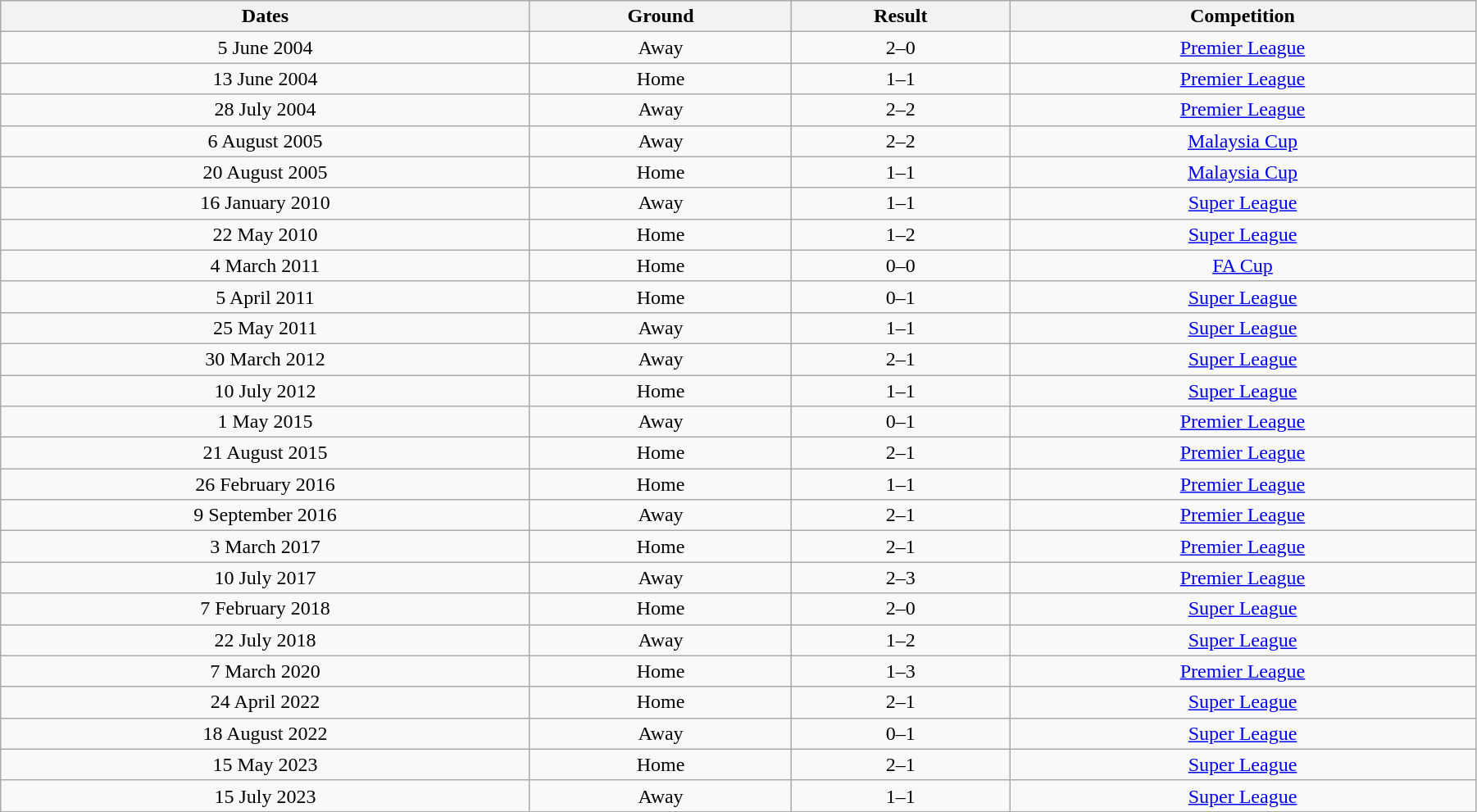<table class="wikitable" style="width:95%;text-align:center">
<tr>
<th>Dates</th>
<th>Ground</th>
<th>Result</th>
<th>Competition</th>
</tr>
<tr>
<td>5 June 2004</td>
<td>Away</td>
<td>2–0</td>
<td><a href='#'>Premier League</a></td>
</tr>
<tr>
<td>13 June 2004</td>
<td>Home</td>
<td>1–1</td>
<td><a href='#'>Premier League</a></td>
</tr>
<tr>
<td>28 July 2004</td>
<td>Away</td>
<td>2–2</td>
<td><a href='#'>Premier League</a></td>
</tr>
<tr>
<td>6 August 2005</td>
<td>Away</td>
<td>2–2</td>
<td><a href='#'>Malaysia Cup</a></td>
</tr>
<tr>
<td>20 August 2005</td>
<td>Home</td>
<td>1–1</td>
<td><a href='#'>Malaysia Cup</a></td>
</tr>
<tr>
<td>16 January 2010</td>
<td>Away</td>
<td>1–1</td>
<td><a href='#'>Super League</a></td>
</tr>
<tr>
<td>22 May 2010</td>
<td>Home</td>
<td>1–2</td>
<td><a href='#'>Super League</a></td>
</tr>
<tr>
<td>4 March 2011</td>
<td>Home</td>
<td>0–0</td>
<td><a href='#'>FA Cup</a></td>
</tr>
<tr>
<td>5 April 2011</td>
<td>Home</td>
<td>0–1</td>
<td><a href='#'>Super League</a></td>
</tr>
<tr>
<td>25 May 2011</td>
<td>Away</td>
<td>1–1</td>
<td><a href='#'>Super League</a></td>
</tr>
<tr>
<td>30 March 2012</td>
<td>Away</td>
<td>2–1</td>
<td><a href='#'>Super League</a></td>
</tr>
<tr>
<td>10 July 2012</td>
<td>Home</td>
<td>1–1</td>
<td><a href='#'>Super League</a></td>
</tr>
<tr>
<td>1 May 2015</td>
<td>Away</td>
<td>0–1</td>
<td><a href='#'>Premier League</a></td>
</tr>
<tr>
<td>21 August 2015</td>
<td>Home</td>
<td>2–1</td>
<td><a href='#'>Premier League</a></td>
</tr>
<tr>
<td>26 February 2016</td>
<td>Home</td>
<td>1–1</td>
<td><a href='#'>Premier League</a></td>
</tr>
<tr>
<td>9 September 2016</td>
<td>Away</td>
<td>2–1</td>
<td><a href='#'>Premier League</a></td>
</tr>
<tr>
<td>3 March 2017</td>
<td>Home</td>
<td>2–1</td>
<td><a href='#'>Premier League</a></td>
</tr>
<tr>
<td>10 July 2017</td>
<td>Away</td>
<td>2–3</td>
<td><a href='#'>Premier League</a></td>
</tr>
<tr>
<td>7 February 2018</td>
<td>Home</td>
<td>2–0</td>
<td><a href='#'>Super League</a></td>
</tr>
<tr>
<td>22 July 2018</td>
<td>Away</td>
<td>1–2</td>
<td><a href='#'>Super League</a></td>
</tr>
<tr>
<td>7 March 2020</td>
<td>Home</td>
<td>1–3</td>
<td><a href='#'>Premier League</a></td>
</tr>
<tr>
<td>24 April 2022</td>
<td>Home</td>
<td>2–1</td>
<td><a href='#'>Super League</a></td>
</tr>
<tr>
<td>18 August 2022</td>
<td>Away</td>
<td>0–1</td>
<td><a href='#'>Super League</a></td>
</tr>
<tr>
<td>15 May 2023</td>
<td>Home</td>
<td>2–1</td>
<td><a href='#'>Super League</a></td>
</tr>
<tr>
<td>15 July 2023</td>
<td>Away</td>
<td>1–1</td>
<td><a href='#'>Super League</a></td>
</tr>
</table>
